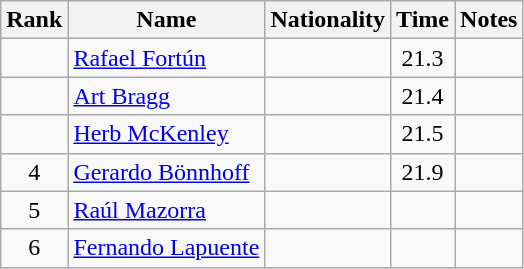<table class="wikitable sortable" style="text-align:center">
<tr>
<th>Rank</th>
<th>Name</th>
<th>Nationality</th>
<th>Time</th>
<th>Notes</th>
</tr>
<tr>
<td></td>
<td align=left><a href='#'>Rafael Fortún</a></td>
<td align=left></td>
<td>21.3</td>
<td></td>
</tr>
<tr>
<td></td>
<td align=left><a href='#'>Art Bragg</a></td>
<td align=left></td>
<td>21.4</td>
<td></td>
</tr>
<tr>
<td></td>
<td align=left><a href='#'>Herb McKenley</a></td>
<td align=left></td>
<td>21.5</td>
<td></td>
</tr>
<tr>
<td>4</td>
<td align=left><a href='#'>Gerardo Bönnhoff</a></td>
<td align=left></td>
<td>21.9</td>
<td></td>
</tr>
<tr>
<td>5</td>
<td align=left><a href='#'>Raúl Mazorra</a></td>
<td align=left></td>
<td></td>
<td></td>
</tr>
<tr>
<td>6</td>
<td align=left><a href='#'>Fernando Lapuente</a></td>
<td align=left></td>
<td></td>
<td></td>
</tr>
</table>
